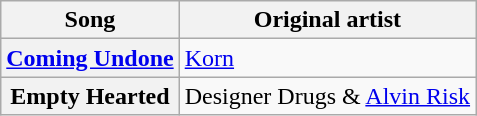<table class="wikitable plainrowheaders">
<tr>
<th>Song</th>
<th>Original artist</th>
</tr>
<tr>
<th scope="row"><a href='#'>Coming Undone</a></th>
<td><a href='#'>Korn</a></td>
</tr>
<tr>
<th scope="row">Empty Hearted</th>
<td>Designer Drugs & <a href='#'>Alvin Risk</a></td>
</tr>
</table>
